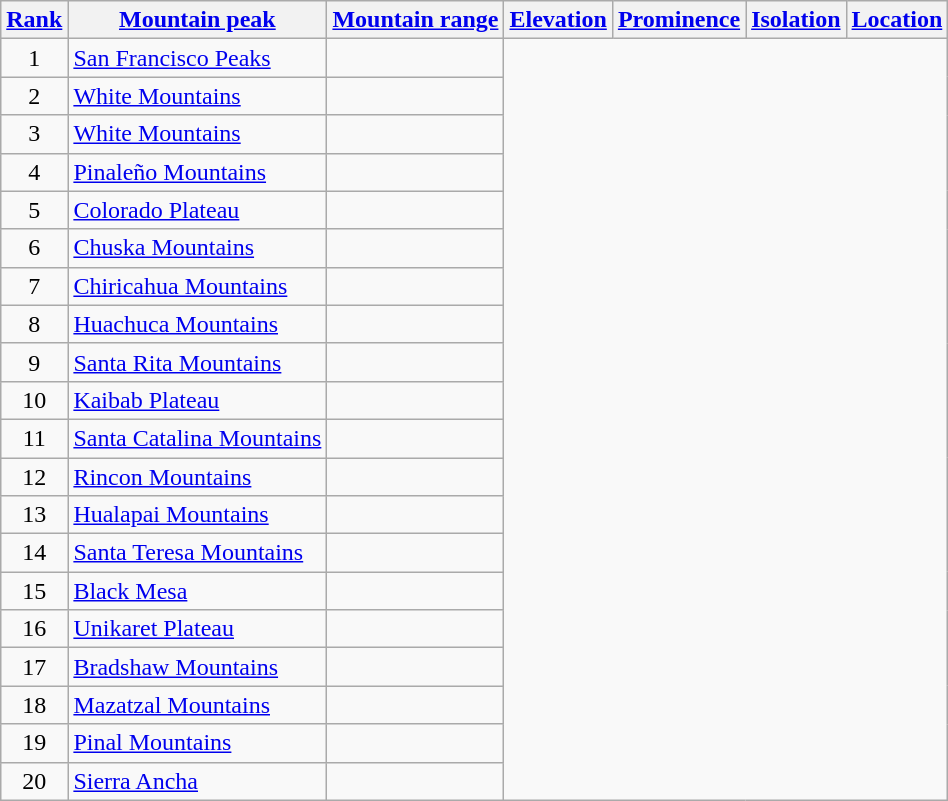<table class="wikitable sortable">
<tr>
<th><a href='#'>Rank</a></th>
<th><a href='#'>Mountain peak</a></th>
<th><a href='#'>Mountain range</a></th>
<th><a href='#'>Elevation</a></th>
<th><a href='#'>Prominence</a></th>
<th><a href='#'>Isolation</a></th>
<th><a href='#'>Location</a></th>
</tr>
<tr>
<td align=center>1<br></td>
<td><a href='#'>San Francisco Peaks</a><br></td>
<td></td>
</tr>
<tr>
<td align=center>2<br></td>
<td><a href='#'>White Mountains</a><br></td>
<td></td>
</tr>
<tr>
<td align=center>3<br></td>
<td><a href='#'>White Mountains</a><br></td>
<td></td>
</tr>
<tr>
<td align=center>4<br></td>
<td><a href='#'>Pinaleño Mountains</a><br></td>
<td></td>
</tr>
<tr>
<td align=center>5<br></td>
<td><a href='#'>Colorado Plateau</a><br></td>
<td></td>
</tr>
<tr>
<td align=center>6<br></td>
<td><a href='#'>Chuska Mountains</a><br></td>
<td></td>
</tr>
<tr>
<td align=center>7<br></td>
<td><a href='#'>Chiricahua Mountains</a><br></td>
<td></td>
</tr>
<tr>
<td align=center>8<br></td>
<td><a href='#'>Huachuca Mountains</a><br></td>
<td></td>
</tr>
<tr>
<td align=center>9<br></td>
<td><a href='#'>Santa Rita Mountains</a><br></td>
<td></td>
</tr>
<tr>
<td align=center>10<br></td>
<td><a href='#'>Kaibab Plateau</a><br></td>
<td></td>
</tr>
<tr>
<td align=center>11<br></td>
<td><a href='#'>Santa Catalina Mountains</a><br></td>
<td></td>
</tr>
<tr>
<td align=center>12<br></td>
<td><a href='#'>Rincon Mountains</a><br></td>
<td></td>
</tr>
<tr>
<td align=center>13<br></td>
<td><a href='#'>Hualapai Mountains</a><br></td>
<td></td>
</tr>
<tr>
<td align=center>14<br></td>
<td><a href='#'>Santa Teresa Mountains</a><br></td>
<td></td>
</tr>
<tr>
<td align=center>15<br></td>
<td><a href='#'>Black Mesa</a><br></td>
<td></td>
</tr>
<tr>
<td align=center>16<br></td>
<td><a href='#'>Unikaret Plateau</a><br></td>
<td></td>
</tr>
<tr>
<td align=center>17<br></td>
<td><a href='#'>Bradshaw Mountains</a><br></td>
<td></td>
</tr>
<tr>
<td align=center>18<br></td>
<td><a href='#'>Mazatzal Mountains</a><br></td>
<td></td>
</tr>
<tr>
<td align=center>19<br></td>
<td><a href='#'>Pinal Mountains</a><br></td>
<td></td>
</tr>
<tr>
<td align=center>20<br></td>
<td><a href='#'>Sierra Ancha</a><br></td>
<td></td>
</tr>
</table>
